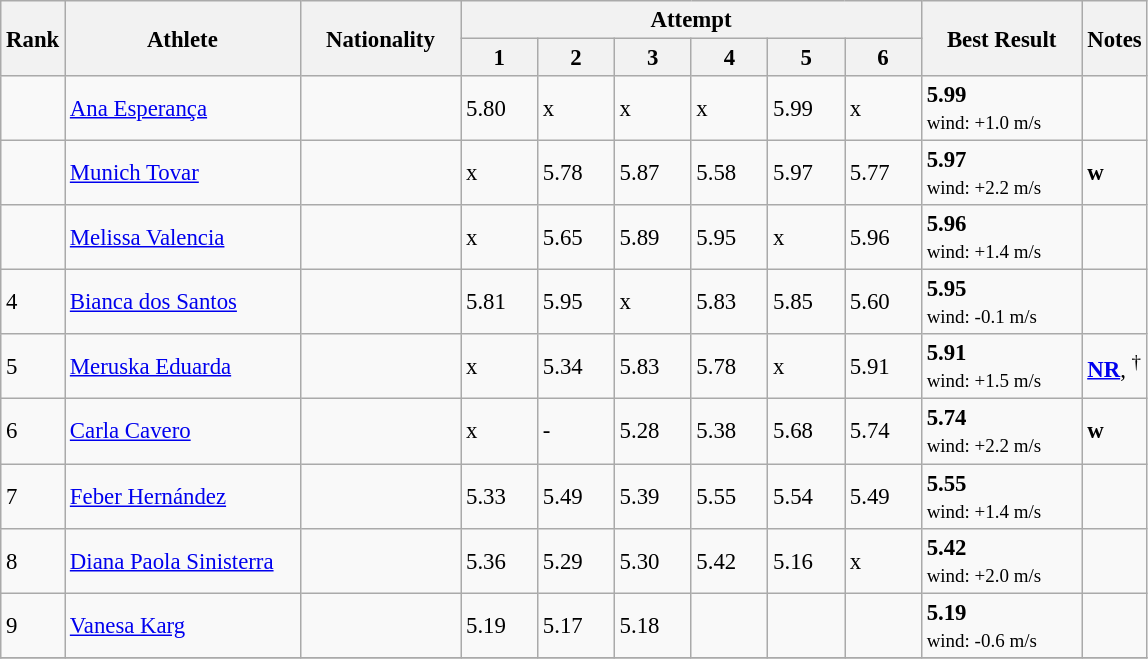<table class="wikitable" style="font-size:95%" style="width:35em;" style="text-align:center">
<tr>
<th rowspan=2>Rank</th>
<th rowspan=2 width=150>Athlete</th>
<th rowspan=2 width=100>Nationality</th>
<th colspan=6 width=300>Attempt</th>
<th rowspan=2 width=100>Best Result</th>
<th rowspan=2>Notes</th>
</tr>
<tr>
<th>1</th>
<th>2</th>
<th>3</th>
<th>4</th>
<th>5</th>
<th>6</th>
</tr>
<tr>
<td></td>
<td align=left><a href='#'>Ana Esperança</a></td>
<td align=left></td>
<td>5.80</td>
<td>x</td>
<td>x</td>
<td>x</td>
<td>5.99</td>
<td>x</td>
<td><strong>5.99</strong><br> <small>wind: +1.0 m/s</small></td>
<td></td>
</tr>
<tr>
<td></td>
<td align=left><a href='#'>Munich Tovar</a></td>
<td align=left></td>
<td>x</td>
<td>5.78</td>
<td>5.87</td>
<td>5.58</td>
<td>5.97</td>
<td>5.77</td>
<td><strong>5.97</strong><br> <small>wind: +2.2 m/s</small></td>
<td><strong>w</strong></td>
</tr>
<tr>
<td></td>
<td align=left><a href='#'>Melissa Valencia</a></td>
<td align=left></td>
<td>x</td>
<td>5.65</td>
<td>5.89</td>
<td>5.95</td>
<td>x</td>
<td>5.96</td>
<td><strong>5.96</strong><br> <small>wind: +1.4 m/s</small></td>
<td></td>
</tr>
<tr>
<td>4</td>
<td align=left><a href='#'>Bianca dos Santos</a></td>
<td align=left></td>
<td>5.81</td>
<td>5.95</td>
<td>x</td>
<td>5.83</td>
<td>5.85</td>
<td>5.60</td>
<td><strong>5.95</strong><br> <small>wind: -0.1 m/s</small></td>
<td></td>
</tr>
<tr>
<td>5</td>
<td align=left><a href='#'>Meruska Eduarda</a></td>
<td align=left></td>
<td>x</td>
<td>5.34</td>
<td>5.83</td>
<td>5.78</td>
<td>x</td>
<td>5.91</td>
<td><strong>5.91</strong><br> <small>wind: +1.5 m/s</small></td>
<td><a href='#'><strong>NR</strong></a>, <sup>†</sup></td>
</tr>
<tr>
<td>6</td>
<td align=left><a href='#'>Carla Cavero</a></td>
<td align=left></td>
<td>x</td>
<td>-</td>
<td>5.28</td>
<td>5.38</td>
<td>5.68</td>
<td>5.74</td>
<td><strong>5.74</strong><br> <small>wind: +2.2 m/s</small></td>
<td><strong>w</strong></td>
</tr>
<tr>
<td>7</td>
<td align=left><a href='#'>Feber Hernández</a></td>
<td align=left></td>
<td>5.33</td>
<td>5.49</td>
<td>5.39</td>
<td>5.55</td>
<td>5.54</td>
<td>5.49</td>
<td><strong>5.55</strong><br> <small>wind: +1.4 m/s</small></td>
<td></td>
</tr>
<tr>
<td>8</td>
<td align=left><a href='#'>Diana Paola Sinisterra</a></td>
<td align=left></td>
<td>5.36</td>
<td>5.29</td>
<td>5.30</td>
<td>5.42</td>
<td>5.16</td>
<td>x</td>
<td><strong>5.42</strong><br> <small>wind: +2.0 m/s</small></td>
<td></td>
</tr>
<tr>
<td>9</td>
<td align=left><a href='#'>Vanesa Karg</a></td>
<td align=left></td>
<td>5.19</td>
<td>5.17</td>
<td>5.18</td>
<td></td>
<td></td>
<td></td>
<td><strong>5.19</strong><br> <small>wind: -0.6 m/s</small></td>
<td></td>
</tr>
<tr>
</tr>
</table>
